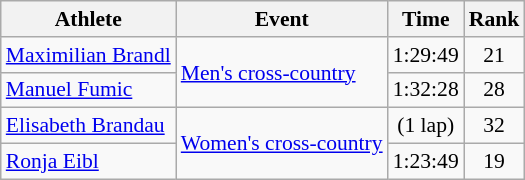<table class=wikitable style="font-size:90%; text-align:center">
<tr>
<th>Athlete</th>
<th>Event</th>
<th>Time</th>
<th>Rank</th>
</tr>
<tr>
<td align=left><a href='#'>Maximilian Brandl</a></td>
<td align=left rowspan="2"><a href='#'>Men's cross-country</a></td>
<td>1:29:49</td>
<td>21</td>
</tr>
<tr>
<td align=left><a href='#'>Manuel Fumic</a></td>
<td>1:32:28</td>
<td>28</td>
</tr>
<tr>
<td align=left><a href='#'>Elisabeth Brandau</a></td>
<td align=left rowspan="2"><a href='#'>Women's cross-country</a></td>
<td> (1 lap)</td>
<td>32</td>
</tr>
<tr>
<td align=left><a href='#'>Ronja Eibl</a></td>
<td>1:23:49</td>
<td>19</td>
</tr>
</table>
